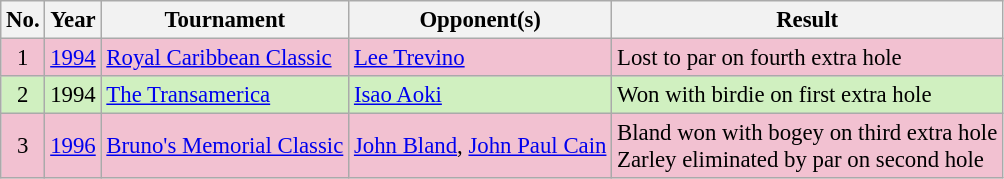<table class="wikitable" style="font-size:95%;">
<tr>
<th>No.</th>
<th>Year</th>
<th>Tournament</th>
<th>Opponent(s)</th>
<th>Result</th>
</tr>
<tr style="background:#F2C1D1;">
<td align=center>1</td>
<td><a href='#'>1994</a></td>
<td><a href='#'>Royal Caribbean Classic</a></td>
<td> <a href='#'>Lee Trevino</a></td>
<td>Lost to par on fourth extra hole</td>
</tr>
<tr style="background:#D0F0C0;">
<td align=center>2</td>
<td>1994</td>
<td><a href='#'>The Transamerica</a></td>
<td> <a href='#'>Isao Aoki</a></td>
<td>Won with birdie on first extra hole</td>
</tr>
<tr style="background:#F2C1D1;">
<td align=center>3</td>
<td><a href='#'>1996</a></td>
<td><a href='#'>Bruno's Memorial Classic</a></td>
<td> <a href='#'>John Bland</a>,  <a href='#'>John Paul Cain</a></td>
<td>Bland won with bogey on third extra hole<br>Zarley eliminated by par on second hole</td>
</tr>
</table>
